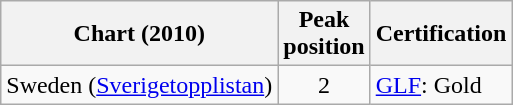<table class="wikitable sortable">
<tr>
<th align="left">Chart (2010)</th>
<th align="left">Peak<br>position</th>
<th align="left">Certification</th>
</tr>
<tr>
<td>Sweden (<a href='#'>Sverigetopplistan</a>)</td>
<td align="center">2</td>
<td><a href='#'>GLF</a>: Gold</td>
</tr>
</table>
